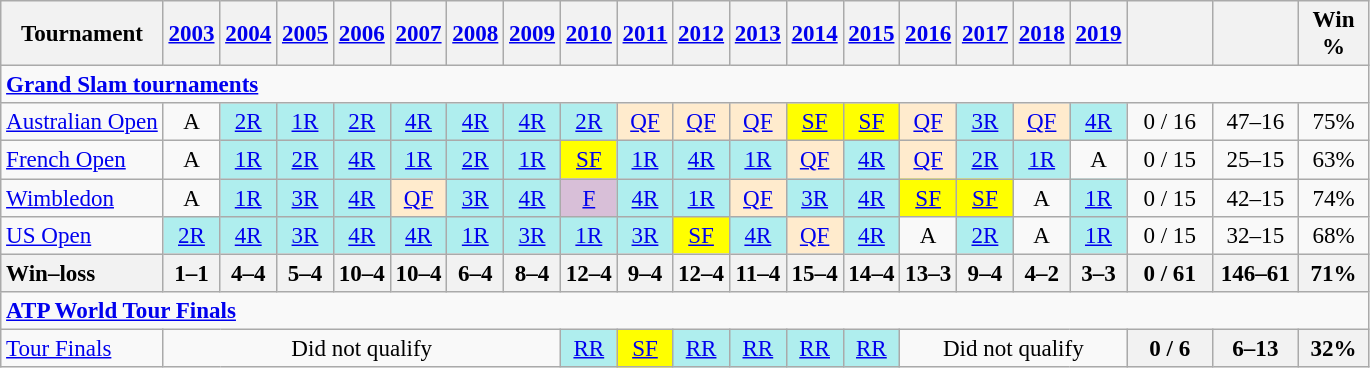<table class=wikitable style=text-align:center;font-size:96%>
<tr>
<th>Tournament</th>
<th><a href='#'>2003</a></th>
<th><a href='#'>2004</a></th>
<th><a href='#'>2005</a></th>
<th><a href='#'>2006</a></th>
<th><a href='#'>2007</a></th>
<th><a href='#'>2008</a></th>
<th><a href='#'>2009</a></th>
<th><a href='#'>2010</a></th>
<th><a href='#'>2011</a></th>
<th><a href='#'>2012</a></th>
<th><a href='#'>2013</a></th>
<th><a href='#'>2014</a></th>
<th><a href='#'>2015</a></th>
<th><a href='#'>2016</a></th>
<th><a href='#'>2017</a></th>
<th><a href='#'>2018</a></th>
<th><a href='#'>2019</a></th>
<th width=50></th>
<th width=50></th>
<th width=40>Win %</th>
</tr>
<tr>
<td colspan="24" style="text-align:left;"><a href='#'><strong>Grand Slam tournaments</strong></a></td>
</tr>
<tr>
<td align=left><a href='#'>Australian Open</a></td>
<td>A</td>
<td bgcolor=afeeee><a href='#'>2R</a></td>
<td bgcolor=afeeee><a href='#'>1R</a></td>
<td bgcolor=afeeee><a href='#'>2R</a></td>
<td bgcolor=afeeee><a href='#'>4R</a></td>
<td bgcolor=afeeee><a href='#'>4R</a></td>
<td bgcolor=afeeee><a href='#'>4R</a></td>
<td bgcolor=afeeee><a href='#'>2R</a></td>
<td bgcolor=ffebcd><a href='#'>QF</a></td>
<td bgcolor=ffebcd><a href='#'>QF</a></td>
<td bgcolor=ffebcd><a href='#'>QF</a></td>
<td style="background:yellow;"><a href='#'>SF</a></td>
<td style="background:yellow;"><a href='#'>SF</a></td>
<td bgcolor=ffebcd><a href='#'>QF</a></td>
<td bgcolor=afeeee><a href='#'>3R</a></td>
<td bgcolor=ffebcd><a href='#'>QF</a></td>
<td bgcolor=afeeee><a href='#'>4R</a></td>
<td>0 / 16</td>
<td>47–16</td>
<td>75%</td>
</tr>
<tr>
<td align=left><a href='#'>French Open</a></td>
<td>A</td>
<td bgcolor=afeeee><a href='#'>1R</a></td>
<td bgcolor=afeeee><a href='#'>2R</a></td>
<td bgcolor=afeeee><a href='#'>4R</a></td>
<td bgcolor=afeeee><a href='#'>1R</a></td>
<td bgcolor=afeeee><a href='#'>2R</a></td>
<td bgcolor=afeeee><a href='#'>1R</a></td>
<td style="background:yellow;"><a href='#'>SF</a></td>
<td bgcolor=afeeee><a href='#'>1R</a></td>
<td bgcolor=afeeee><a href='#'>4R</a></td>
<td bgcolor=afeeee><a href='#'>1R</a></td>
<td bgcolor=ffebcd><a href='#'>QF</a></td>
<td bgcolor=afeeee><a href='#'>4R</a></td>
<td bgcolor=ffebcd><a href='#'>QF</a></td>
<td bgcolor=afeeee><a href='#'>2R</a></td>
<td bgcolor=afeeee><a href='#'>1R</a></td>
<td>A</td>
<td>0 / 15</td>
<td>25–15</td>
<td>63%</td>
</tr>
<tr>
<td align=left><a href='#'>Wimbledon</a></td>
<td>A</td>
<td bgcolor=afeeee><a href='#'>1R</a></td>
<td bgcolor=afeeee><a href='#'>3R</a></td>
<td bgcolor=afeeee><a href='#'>4R</a></td>
<td bgcolor=ffebcd><a href='#'>QF</a></td>
<td bgcolor=afeeee><a href='#'>3R</a></td>
<td bgcolor=afeeee><a href='#'>4R</a></td>
<td style="background:thistle;"><a href='#'>F</a></td>
<td bgcolor=afeeee><a href='#'>4R</a></td>
<td bgcolor=afeeee><a href='#'>1R</a></td>
<td bgcolor=ffebcd><a href='#'>QF</a></td>
<td bgcolor=afeeee><a href='#'>3R</a></td>
<td bgcolor=afeeee><a href='#'>4R</a></td>
<td bgcolor=yellow><a href='#'>SF</a></td>
<td bgcolor=yellow><a href='#'>SF</a></td>
<td>A</td>
<td bgcolor=afeeee><a href='#'>1R</a></td>
<td>0 / 15</td>
<td>42–15</td>
<td>74%</td>
</tr>
<tr>
<td align=left><a href='#'>US Open</a></td>
<td bgcolor=afeeee><a href='#'>2R</a></td>
<td bgcolor=afeeee><a href='#'>4R</a></td>
<td bgcolor=afeeee><a href='#'>3R</a></td>
<td bgcolor=afeeee><a href='#'>4R</a></td>
<td bgcolor=afeeee><a href='#'>4R</a></td>
<td bgcolor=afeeee><a href='#'>1R</a></td>
<td bgcolor=afeeee><a href='#'>3R</a></td>
<td bgcolor=afeeee><a href='#'>1R</a></td>
<td bgcolor=afeeee><a href='#'>3R</a></td>
<td style="background:yellow;"><a href='#'>SF</a></td>
<td bgcolor=afeeee><a href='#'>4R</a></td>
<td bgcolor=ffebcd><a href='#'>QF</a></td>
<td bgcolor=afeeee><a href='#'>4R</a></td>
<td>A</td>
<td bgcolor=afeeee><a href='#'>2R</a></td>
<td>A</td>
<td bgcolor=afeeee><a href='#'>1R</a></td>
<td>0 / 15</td>
<td>32–15</td>
<td>68%</td>
</tr>
<tr>
<th style=text-align:left>Win–loss</th>
<th>1–1</th>
<th>4–4</th>
<th>5–4</th>
<th>10–4</th>
<th>10–4</th>
<th>6–4</th>
<th>8–4</th>
<th>12–4</th>
<th>9–4</th>
<th>12–4</th>
<th>11–4</th>
<th>15–4</th>
<th>14–4</th>
<th>13–3</th>
<th>9–4</th>
<th>4–2</th>
<th>3–3</th>
<th>0 / 61</th>
<th>146–61</th>
<th>71%</th>
</tr>
<tr>
<td colspan="23" style="text-align:left"><strong><a href='#'>ATP World Tour Finals</a></strong></td>
</tr>
<tr>
<td align=left><a href='#'>Tour Finals</a></td>
<td colspan=7>Did not qualify</td>
<td bgcolor=afeeee><a href='#'>RR</a></td>
<td style="background:yellow;"><a href='#'>SF</a></td>
<td bgcolor=afeeee><a href='#'>RR</a></td>
<td bgcolor=afeeee><a href='#'>RR</a></td>
<td bgcolor=afeeee><a href='#'>RR</a></td>
<td bgcolor=afeeee><a href='#'>RR</a></td>
<td colspan=4>Did not qualify</td>
<th>0 / 6</th>
<th>6–13</th>
<th>32%</th>
</tr>
</table>
